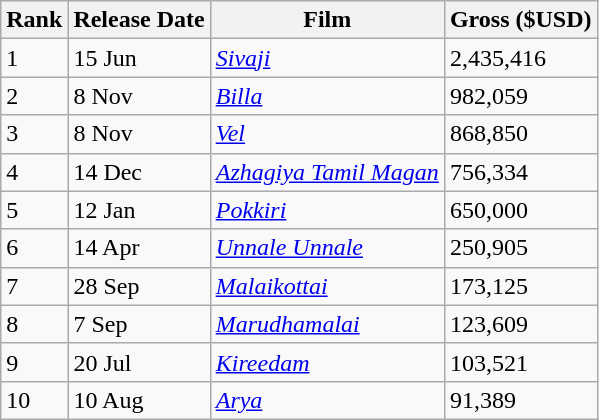<table class="wikitable">
<tr>
<th>Rank</th>
<th>Release Date</th>
<th>Film</th>
<th>Gross ($USD)</th>
</tr>
<tr>
<td>1</td>
<td>15 Jun</td>
<td><a href='#'><em>Sivaji</em></a></td>
<td>2,435,416</td>
</tr>
<tr>
<td>2</td>
<td>8 Nov</td>
<td><a href='#'><em>Billa</em></a></td>
<td>982,059</td>
</tr>
<tr>
<td>3</td>
<td>8 Nov</td>
<td><a href='#'><em>Vel</em></a></td>
<td>868,850</td>
</tr>
<tr>
<td>4</td>
<td>14 Dec</td>
<td><em><a href='#'>Azhagiya Tamil Magan</a></em></td>
<td>756,334</td>
</tr>
<tr>
<td>5</td>
<td>12 Jan</td>
<td><em><a href='#'>Pokkiri</a></em></td>
<td>650,000</td>
</tr>
<tr>
<td>6</td>
<td>14 Apr</td>
<td><em><a href='#'>Unnale Unnale</a></em></td>
<td>250,905</td>
</tr>
<tr>
<td>7</td>
<td>28 Sep</td>
<td><em><a href='#'>Malaikottai</a></em></td>
<td>173,125</td>
</tr>
<tr>
<td>8</td>
<td>7 Sep</td>
<td><em><a href='#'>Marudhamalai</a></em></td>
<td>123,609</td>
</tr>
<tr>
<td>9</td>
<td>20 Jul</td>
<td><a href='#'><em>Kireedam</em></a></td>
<td>103,521</td>
</tr>
<tr>
<td>10</td>
<td>10 Aug</td>
<td><a href='#'><em>Arya</em></a></td>
<td>91,389</td>
</tr>
</table>
